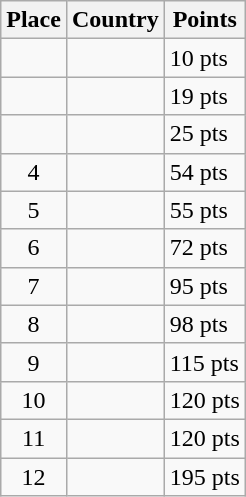<table class=wikitable>
<tr>
<th>Place</th>
<th>Country</th>
<th>Points</th>
</tr>
<tr>
<td align=center></td>
<td></td>
<td>10 pts</td>
</tr>
<tr>
<td align=center></td>
<td></td>
<td>19 pts</td>
</tr>
<tr>
<td align=center></td>
<td></td>
<td>25 pts</td>
</tr>
<tr>
<td align=center>4</td>
<td></td>
<td>54 pts</td>
</tr>
<tr>
<td align=center>5</td>
<td></td>
<td>55 pts</td>
</tr>
<tr>
<td align=center>6</td>
<td></td>
<td>72 pts</td>
</tr>
<tr>
<td align=center>7</td>
<td></td>
<td>95 pts</td>
</tr>
<tr>
<td align=center>8</td>
<td></td>
<td>98 pts</td>
</tr>
<tr>
<td align=center>9</td>
<td></td>
<td>115 pts</td>
</tr>
<tr>
<td align=center>10</td>
<td></td>
<td>120 pts</td>
</tr>
<tr>
<td align=center>11</td>
<td></td>
<td>120 pts</td>
</tr>
<tr>
<td align=center>12</td>
<td></td>
<td>195 pts</td>
</tr>
</table>
